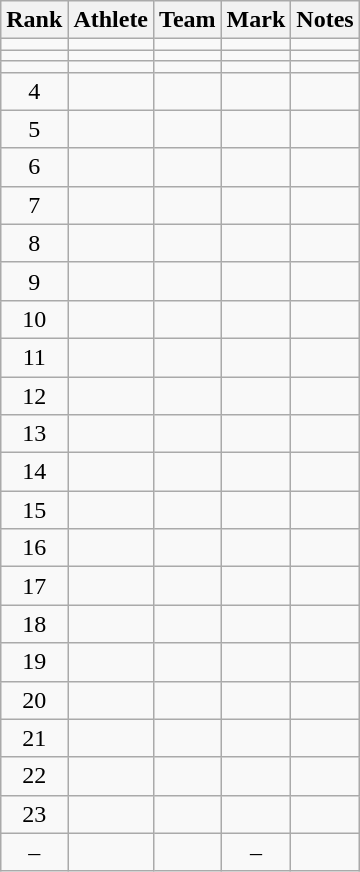<table class="wikitable sortable" style="text-align:center">
<tr>
<th>Rank</th>
<th>Athlete</th>
<th>Team</th>
<th>Mark</th>
<th>Notes</th>
</tr>
<tr>
<td></td>
<td align=left></td>
<td></td>
<td><strong></strong></td>
<td></td>
</tr>
<tr>
<td></td>
<td align=left></td>
<td></td>
<td><strong></strong></td>
<td></td>
</tr>
<tr>
<td></td>
<td align=left></td>
<td></td>
<td><strong></strong></td>
<td></td>
</tr>
<tr>
<td>4</td>
<td align=left></td>
<td></td>
<td><strong></strong></td>
<td></td>
</tr>
<tr>
<td>5</td>
<td align=left></td>
<td></td>
<td><strong></strong></td>
<td></td>
</tr>
<tr>
<td>6</td>
<td align=left></td>
<td></td>
<td><strong></strong></td>
<td></td>
</tr>
<tr>
<td>7</td>
<td align=left></td>
<td></td>
<td><strong></strong></td>
<td></td>
</tr>
<tr>
<td>8</td>
<td align=left></td>
<td></td>
<td><strong></strong></td>
<td></td>
</tr>
<tr>
<td>9</td>
<td align=left></td>
<td></td>
<td><strong></strong></td>
<td></td>
</tr>
<tr>
<td>10</td>
<td align=left></td>
<td></td>
<td><strong></strong></td>
<td></td>
</tr>
<tr>
<td>11</td>
<td align=left></td>
<td></td>
<td><strong></strong></td>
<td></td>
</tr>
<tr>
<td>12</td>
<td align=left></td>
<td></td>
<td><strong></strong></td>
<td></td>
</tr>
<tr>
<td>13</td>
<td align=left></td>
<td></td>
<td><strong></strong></td>
<td></td>
</tr>
<tr>
<td>14</td>
<td align=left></td>
<td></td>
<td><strong></strong></td>
<td></td>
</tr>
<tr>
<td>15</td>
<td align=left></td>
<td></td>
<td><strong></strong></td>
<td></td>
</tr>
<tr>
<td>16</td>
<td align=left></td>
<td></td>
<td><strong></strong></td>
<td></td>
</tr>
<tr>
<td>17</td>
<td align=left></td>
<td></td>
<td><strong></strong></td>
<td></td>
</tr>
<tr>
<td>18</td>
<td align=left></td>
<td></td>
<td><strong></strong></td>
<td></td>
</tr>
<tr>
<td>19</td>
<td align=left></td>
<td></td>
<td><strong></strong></td>
<td></td>
</tr>
<tr>
<td>20</td>
<td align=left></td>
<td></td>
<td><strong></strong></td>
<td></td>
</tr>
<tr>
<td>21</td>
<td align=left></td>
<td></td>
<td><strong></strong></td>
<td></td>
</tr>
<tr>
<td>22</td>
<td align=left></td>
<td></td>
<td><strong></strong></td>
<td></td>
</tr>
<tr>
<td>23</td>
<td align=left></td>
<td></td>
<td><strong></strong></td>
<td></td>
</tr>
<tr>
<td>–</td>
<td align=left></td>
<td></td>
<td>–</td>
<td></td>
</tr>
</table>
